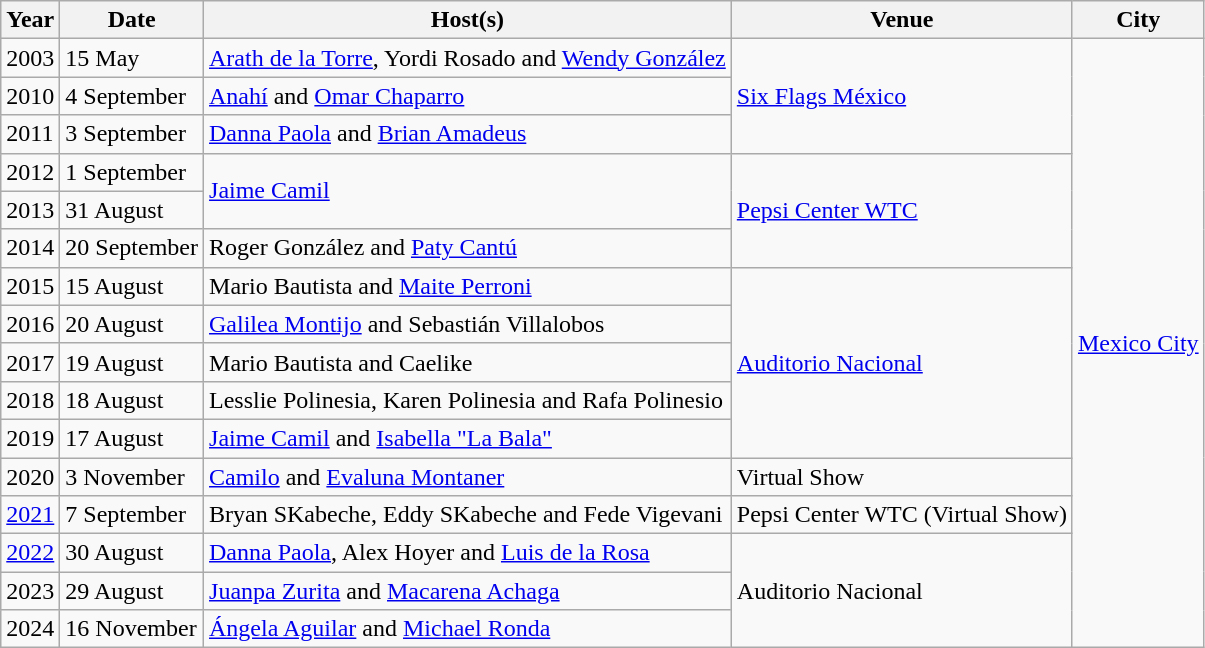<table class="wikitable">
<tr>
<th>Year</th>
<th>Date</th>
<th>Host(s)</th>
<th>Venue</th>
<th>City</th>
</tr>
<tr>
<td>2003</td>
<td>15 May</td>
<td><a href='#'>Arath de la Torre</a>, Yordi Rosado and <a href='#'>Wendy González</a></td>
<td rowspan="3"><a href='#'>Six Flags México</a></td>
<td rowspan="16"><a href='#'>Mexico City</a></td>
</tr>
<tr>
<td>2010</td>
<td>4 September</td>
<td><a href='#'>Anahí</a> and <a href='#'>Omar Chaparro</a></td>
</tr>
<tr>
<td>2011</td>
<td>3 September</td>
<td><a href='#'>Danna Paola</a> and <a href='#'>Brian Amadeus</a></td>
</tr>
<tr>
<td>2012</td>
<td>1 September</td>
<td rowspan="2"><a href='#'>Jaime Camil</a></td>
<td rowspan="3"><a href='#'>Pepsi Center WTC</a></td>
</tr>
<tr>
<td>2013</td>
<td>31 August</td>
</tr>
<tr>
<td>2014</td>
<td>20 September</td>
<td>Roger González and <a href='#'>Paty Cantú</a></td>
</tr>
<tr>
<td>2015</td>
<td>15 August</td>
<td>Mario Bautista and <a href='#'>Maite Perroni</a></td>
<td rowspan="5"><a href='#'>Auditorio Nacional</a></td>
</tr>
<tr>
<td>2016</td>
<td>20 August</td>
<td><a href='#'>Galilea Montijo</a> and Sebastián Villalobos</td>
</tr>
<tr>
<td>2017</td>
<td>19 August</td>
<td>Mario Bautista and Caelike</td>
</tr>
<tr>
<td>2018</td>
<td>18 August</td>
<td>Lesslie Polinesia, Karen Polinesia and Rafa Polinesio</td>
</tr>
<tr>
<td>2019</td>
<td>17 August</td>
<td><a href='#'>Jaime Camil</a> and <a href='#'>Isabella "La Bala"</a></td>
</tr>
<tr>
<td>2020</td>
<td>3 November</td>
<td><a href='#'>Camilo</a> and <a href='#'>Evaluna Montaner</a></td>
<td>Virtual Show</td>
</tr>
<tr>
<td><a href='#'>2021</a></td>
<td>7 September</td>
<td>Bryan SKabeche, Eddy SKabeche and Fede Vigevani</td>
<td>Pepsi Center WTC (Virtual Show)</td>
</tr>
<tr>
<td><a href='#'>2022</a></td>
<td>30 August</td>
<td><a href='#'>Danna Paola</a>, Alex Hoyer and <a href='#'>Luis de la Rosa</a></td>
<td rowspan="3">Auditorio Nacional</td>
</tr>
<tr>
<td>2023</td>
<td>29 August</td>
<td><a href='#'>Juanpa Zurita</a> and <a href='#'>Macarena Achaga</a></td>
</tr>
<tr>
<td>2024</td>
<td>16 November</td>
<td><a href='#'>Ángela Aguilar</a> and <a href='#'>Michael Ronda</a></td>
</tr>
</table>
